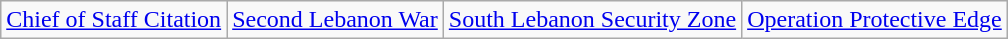<table class="wikitable" style="margin:1em auto; text-align:center;">
<tr>
<td><a href='#'>Chief of Staff Citation</a></td>
<td><a href='#'>Second Lebanon War</a></td>
<td><a href='#'>South Lebanon Security Zone</a></td>
<td><a href='#'>Operation Protective Edge</a></td>
</tr>
</table>
